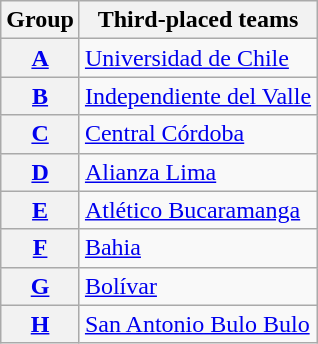<table class="wikitable">
<tr>
<th>Group</th>
<th>Third-placed teams</th>
</tr>
<tr>
<th><a href='#'>A</a></th>
<td> <a href='#'>Universidad de Chile</a></td>
</tr>
<tr>
<th><a href='#'>B</a></th>
<td> <a href='#'>Independiente del Valle</a></td>
</tr>
<tr>
<th><a href='#'>C</a></th>
<td> <a href='#'>Central Córdoba</a></td>
</tr>
<tr>
<th><a href='#'>D</a></th>
<td> <a href='#'>Alianza Lima</a></td>
</tr>
<tr>
<th><a href='#'>E</a></th>
<td> <a href='#'>Atlético Bucaramanga</a></td>
</tr>
<tr>
<th><a href='#'>F</a></th>
<td> <a href='#'>Bahia</a></td>
</tr>
<tr>
<th><a href='#'>G</a></th>
<td> <a href='#'>Bolívar</a></td>
</tr>
<tr>
<th><a href='#'>H</a></th>
<td> <a href='#'>San Antonio Bulo Bulo</a></td>
</tr>
</table>
